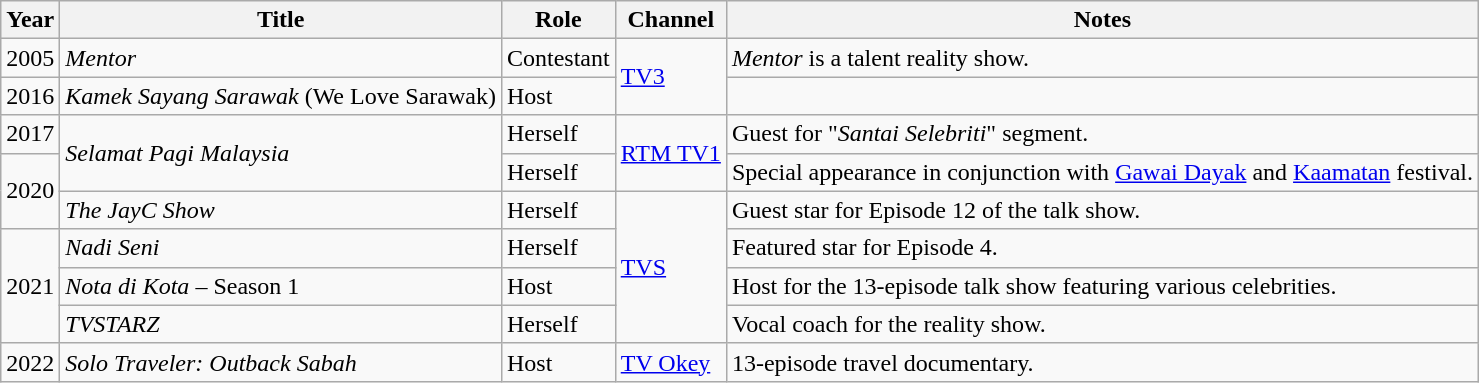<table class="wikitable sortable">
<tr>
<th>Year</th>
<th>Title</th>
<th>Role</th>
<th>Channel</th>
<th class = "unsortable">Notes</th>
</tr>
<tr>
<td>2005</td>
<td><em>Mentor</em></td>
<td>Contestant</td>
<td rowspan=2><a href='#'>TV3</a></td>
<td><em>Mentor</em> is a talent reality show.</td>
</tr>
<tr>
<td>2016</td>
<td><em>Kamek Sayang Sarawak</em> (We Love Sarawak)</td>
<td>Host</td>
<td></td>
</tr>
<tr>
<td>2017</td>
<td rowspan=2><em>Selamat Pagi Malaysia</em></td>
<td>Herself</td>
<td rowspan=2><a href='#'>RTM TV1</a></td>
<td>Guest for "<em>Santai Selebriti</em>" segment.</td>
</tr>
<tr>
<td rowspan=2>2020</td>
<td>Herself</td>
<td>Special appearance in conjunction with <a href='#'>Gawai Dayak</a> and <a href='#'>Kaamatan</a> festival.</td>
</tr>
<tr>
<td rowspan=1><em>The JayC Show</em></td>
<td>Herself</td>
<td rowspan=4><a href='#'>TVS</a></td>
<td>Guest star for Episode 12 of the talk show.</td>
</tr>
<tr>
<td rowspan=3>2021</td>
<td rowspan=1><em>Nadi Seni</em></td>
<td>Herself</td>
<td>Featured star for Episode 4.</td>
</tr>
<tr>
<td rowspan=1><em>Nota di Kota</em> – Season 1</td>
<td>Host</td>
<td>Host for the 13-episode talk show featuring various celebrities.</td>
</tr>
<tr>
<td><em>TVSTARZ</em></td>
<td>Herself</td>
<td>Vocal coach for the reality show.</td>
</tr>
<tr>
<td>2022</td>
<td><em>Solo Traveler: Outback Sabah</em></td>
<td>Host</td>
<td rowspan=1><a href='#'>TV Okey</a></td>
<td>13-episode travel documentary.</td>
</tr>
</table>
